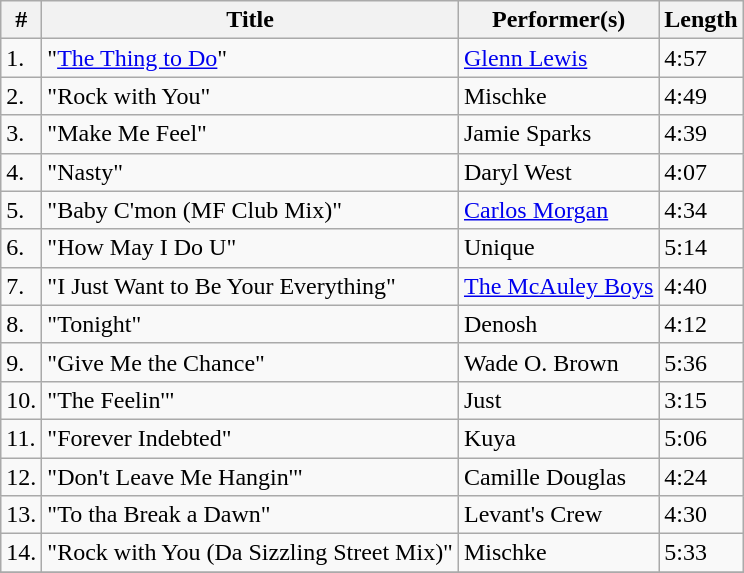<table class="wikitable">
<tr>
<th>#</th>
<th>Title</th>
<th>Performer(s)</th>
<th>Length</th>
</tr>
<tr>
<td>1.</td>
<td>"<a href='#'>The Thing to Do</a>"</td>
<td><a href='#'>Glenn Lewis</a></td>
<td>4:57</td>
</tr>
<tr>
<td>2.</td>
<td>"Rock with You"</td>
<td>Mischke</td>
<td>4:49</td>
</tr>
<tr>
<td>3.</td>
<td>"Make Me Feel"</td>
<td>Jamie Sparks</td>
<td>4:39</td>
</tr>
<tr>
<td>4.</td>
<td>"Nasty"</td>
<td>Daryl West</td>
<td>4:07</td>
</tr>
<tr>
<td>5.</td>
<td>"Baby C'mon (MF Club Mix)"</td>
<td><a href='#'>Carlos Morgan</a></td>
<td>4:34</td>
</tr>
<tr>
<td>6.</td>
<td>"How May I Do U"</td>
<td>Unique</td>
<td>5:14</td>
</tr>
<tr>
<td>7.</td>
<td>"I Just Want to Be Your Everything"</td>
<td><a href='#'>The McAuley Boys</a></td>
<td>4:40</td>
</tr>
<tr>
<td>8.</td>
<td>"Tonight"</td>
<td>Denosh</td>
<td>4:12</td>
</tr>
<tr>
<td>9.</td>
<td>"Give Me the Chance"</td>
<td>Wade O. Brown</td>
<td>5:36</td>
</tr>
<tr>
<td>10.</td>
<td>"The Feelin'"</td>
<td>Just</td>
<td>3:15</td>
</tr>
<tr>
<td>11.</td>
<td>"Forever Indebted"</td>
<td>Kuya</td>
<td>5:06</td>
</tr>
<tr>
<td>12.</td>
<td>"Don't Leave Me Hangin'"</td>
<td>Camille Douglas</td>
<td>4:24</td>
</tr>
<tr>
<td>13.</td>
<td>"To tha Break a Dawn"</td>
<td>Levant's Crew</td>
<td>4:30</td>
</tr>
<tr>
<td>14.</td>
<td>"Rock with You (Da Sizzling Street Mix)"</td>
<td>Mischke</td>
<td>5:33</td>
</tr>
<tr>
</tr>
</table>
